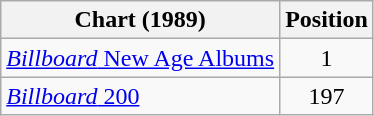<table class="wikitable sortable">
<tr>
<th>Chart (1989)</th>
<th>Position</th>
</tr>
<tr>
<td><a href='#'><em>Billboard</em> New Age Albums</a></td>
<td style="text-align:center;">1</td>
</tr>
<tr>
<td><a href='#'><em>Billboard</em> 200</a></td>
<td style="text-align:center;">197</td>
</tr>
</table>
